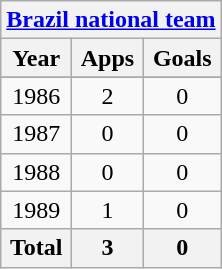<table class="wikitable" style="text-align:center">
<tr>
<th colspan=3><a href='#'>Brazil national team</a></th>
</tr>
<tr>
<th>Year</th>
<th>Apps</th>
<th>Goals</th>
</tr>
<tr>
</tr>
<tr>
<td>1986</td>
<td>2</td>
<td>0</td>
</tr>
<tr>
<td>1987</td>
<td>0</td>
<td>0</td>
</tr>
<tr>
<td>1988</td>
<td>0</td>
<td>0</td>
</tr>
<tr>
<td>1989</td>
<td>1</td>
<td>0</td>
</tr>
<tr>
<th>Total</th>
<th>3</th>
<th>0</th>
</tr>
</table>
